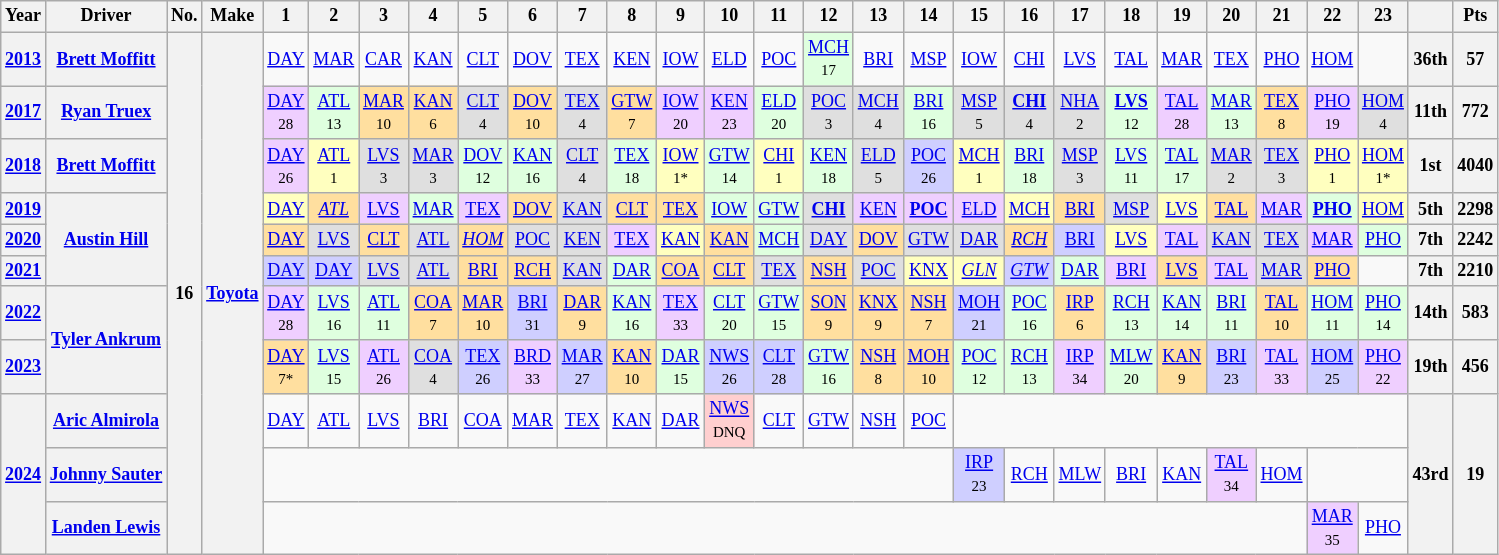<table class="wikitable" style="text-align:center; font-size:75%">
<tr>
<th>Year</th>
<th>Driver</th>
<th>No.</th>
<th>Make</th>
<th>1</th>
<th>2</th>
<th>3</th>
<th>4</th>
<th>5</th>
<th>6</th>
<th>7</th>
<th>8</th>
<th>9</th>
<th>10</th>
<th>11</th>
<th>12</th>
<th>13</th>
<th>14</th>
<th>15</th>
<th>16</th>
<th>17</th>
<th>18</th>
<th>19</th>
<th>20</th>
<th>21</th>
<th>22</th>
<th>23</th>
<th></th>
<th>Pts</th>
</tr>
<tr>
<th><a href='#'>2013</a></th>
<th><a href='#'>Brett Moffitt</a></th>
<th rowspan="11">16</th>
<th rowspan="11"><a href='#'>Toyota</a></th>
<td><a href='#'>DAY</a></td>
<td><a href='#'>MAR</a></td>
<td><a href='#'>CAR</a></td>
<td><a href='#'>KAN</a></td>
<td><a href='#'>CLT</a></td>
<td><a href='#'>DOV</a></td>
<td><a href='#'>TEX</a></td>
<td><a href='#'>KEN</a></td>
<td><a href='#'>IOW</a></td>
<td><a href='#'>ELD</a></td>
<td><a href='#'>POC</a></td>
<td style="background:#DFFFDF;"><a href='#'>MCH</a><br><small>17</small></td>
<td><a href='#'>BRI</a></td>
<td><a href='#'>MSP</a></td>
<td><a href='#'>IOW</a></td>
<td><a href='#'>CHI</a></td>
<td><a href='#'>LVS</a></td>
<td><a href='#'>TAL</a></td>
<td><a href='#'>MAR</a></td>
<td><a href='#'>TEX</a></td>
<td><a href='#'>PHO</a></td>
<td><a href='#'>HOM</a></td>
<td></td>
<th>36th</th>
<th>57</th>
</tr>
<tr>
<th><a href='#'>2017</a></th>
<th><a href='#'>Ryan Truex</a></th>
<td style="background:#EFCFFF;"><a href='#'>DAY</a><br><small>28</small></td>
<td style="background:#DFFFDF;"><a href='#'>ATL</a><br><small>13</small></td>
<td style="background:#FFDF9F;"><a href='#'>MAR</a><br><small>10</small></td>
<td style="background:#FFDF9F;"><a href='#'>KAN</a><br><small>6</small></td>
<td style="background:#DFDFDF;"><a href='#'>CLT</a><br><small>4</small></td>
<td style="background:#FFDF9F;"><a href='#'>DOV</a><br><small>10</small></td>
<td style="background:#DFDFDF;"><a href='#'>TEX</a><br><small>4</small></td>
<td style="background:#FFDF9F;"><a href='#'>GTW</a><br><small>7</small></td>
<td style="background:#EFCFFF;"><a href='#'>IOW</a><br><small>20</small></td>
<td style="background:#EFCFFF;"><a href='#'>KEN</a><br><small>23</small></td>
<td style="background:#DFFFDF;"><a href='#'>ELD</a><br><small>20</small></td>
<td style="background:#DFDFDF;"><a href='#'>POC</a><br><small>3</small></td>
<td style="background:#DFDFDF;"><a href='#'>MCH</a><br><small>4</small></td>
<td style="background:#DFFFDF;"><a href='#'>BRI</a><br><small>16</small></td>
<td style="background:#DFDFDF;"><a href='#'>MSP</a><br><small>5</small></td>
<td style="background:#DFDFDF;"><strong><a href='#'>CHI</a></strong><br><small>4</small></td>
<td style="background:#DFDFDF;"><a href='#'>NHA</a><br><small>2</small></td>
<td style="background:#DFFFDF;"><strong><a href='#'>LVS</a></strong><br><small>12</small></td>
<td style="background:#EFCFFF;"><a href='#'>TAL</a><br><small>28</small></td>
<td style="background:#DFFFDF;"><a href='#'>MAR</a><br><small>13</small></td>
<td style="background:#FFDF9F;"><a href='#'>TEX</a><br><small>8</small></td>
<td style="background:#EFCFFF;"><a href='#'>PHO</a><br><small>19</small></td>
<td style="background:#DFDFDF;"><a href='#'>HOM</a><br><small>4</small></td>
<th>11th</th>
<th>772</th>
</tr>
<tr>
<th><a href='#'>2018</a></th>
<th><a href='#'>Brett Moffitt</a></th>
<td style="background:#EFCFFF;"><a href='#'>DAY</a><br><small>26</small></td>
<td style="background:#FFFFBF;"><a href='#'>ATL</a><br><small>1</small></td>
<td style="background:#DFDFDF;"><a href='#'>LVS</a><br><small>3</small></td>
<td style="background:#DFDFDF;"><a href='#'>MAR</a><br><small>3</small></td>
<td style="background:#DFFFDF;"><a href='#'>DOV</a><br><small>12</small></td>
<td style="background:#DFFFDF;"><a href='#'>KAN</a><br><small>16</small></td>
<td style="background:#DFDFDF;"><a href='#'>CLT</a><br><small>4</small></td>
<td style="background:#DFFFDF;"><a href='#'>TEX</a><br><small>18</small></td>
<td style="background:#FFFFBF;"><a href='#'>IOW</a><br><small>1*</small></td>
<td style="background:#DFFFDF;"><a href='#'>GTW</a><br><small>14</small></td>
<td style="background:#FFFFBF;"><a href='#'>CHI</a><br><small>1</small></td>
<td style="background:#DFFFDF;"><a href='#'>KEN</a><br><small>18</small></td>
<td style="background:#DFDFDF;"><a href='#'>ELD</a><br><small>5</small></td>
<td style="background:#CFCFFF;"><a href='#'>POC</a><br><small>26</small></td>
<td style="background:#FFFFBF;"><a href='#'>MCH</a><br><small>1</small></td>
<td style="background:#DFFFDF;"><a href='#'>BRI</a><br><small>18</small></td>
<td style="background:#DFDFDF;"><a href='#'>MSP</a><br><small>3</small></td>
<td style="background:#DFFFDF;"><a href='#'>LVS</a><br><small>11</small></td>
<td style="background:#DFFFDF;"><a href='#'>TAL</a><br><small>17</small></td>
<td style="background:#DFDFDF;"><a href='#'>MAR</a><br><small>2</small></td>
<td style="background:#DFDFDF;"><a href='#'>TEX</a><br><small>3</small></td>
<td style="background:#FFFFBF;"><a href='#'>PHO</a><br><small>1</small></td>
<td style="background:#FFFFBF;"><a href='#'>HOM</a><br><small>1*</small></td>
<th>1st</th>
<th>4040</th>
</tr>
<tr>
<th><a href='#'>2019</a></th>
<th rowspan=3><a href='#'>Austin Hill</a></th>
<td style="background:#FFFFBF;"><a href='#'>DAY</a><br></td>
<td style="background:#FFDF9F;"><em><a href='#'>ATL</a></em><br></td>
<td style="background:#EFCFFF;"><a href='#'>LVS</a><br></td>
<td style="background:#DFFFDF;"><a href='#'>MAR</a><br></td>
<td style="background:#EFCFFF;"><a href='#'>TEX</a><br></td>
<td style="background:#FFDF9F;"><a href='#'>DOV</a><br></td>
<td style="background:#DFDFDF;"><a href='#'>KAN</a><br></td>
<td style="background:#FFDF9F;"><a href='#'>CLT</a><br></td>
<td style="background:#FFDF9F;"><a href='#'>TEX</a><br></td>
<td style="background:#DFFFDF;"><a href='#'>IOW</a><br></td>
<td style="background:#DFFFDF;"><a href='#'>GTW</a><br></td>
<td style="background:#DFDFDF;"><strong><a href='#'>CHI</a></strong><br></td>
<td style="background:#EFCFFF;"><a href='#'>KEN</a><br></td>
<td style="background:#EFCFFF;"><strong><a href='#'>POC</a></strong><br></td>
<td style="background:#EFCFFF;"><a href='#'>ELD</a><br></td>
<td style="background:#FFFFBF;"><a href='#'>MCH</a><br></td>
<td style="background:#FFDF9F;"><a href='#'>BRI</a><br></td>
<td style="background:#DFDFDF;"><a href='#'>MSP</a><br></td>
<td style="background:#FFFFBF;"><a href='#'>LVS</a><br></td>
<td style="background:#FFDF9F;"><a href='#'>TAL</a><br></td>
<td style="background:#EFCFFF;"><a href='#'>MAR</a><br></td>
<td style="background:#DFFFDF;"><strong><a href='#'>PHO</a></strong><br></td>
<td style="background:#FFFFBF;"><a href='#'>HOM</a><br></td>
<th>5th</th>
<th>2298</th>
</tr>
<tr>
<th><a href='#'>2020</a></th>
<td style="background:#FFDF9F;"><a href='#'>DAY</a><br></td>
<td style="background:#DFDFDF;"><a href='#'>LVS</a><br></td>
<td style="background:#FFDF9F;"><a href='#'>CLT</a><br></td>
<td style="background:#DFDFDF;"><a href='#'>ATL</a><br></td>
<td style="background:#FFDF9F;"><em><a href='#'>HOM</a></em><br></td>
<td style="background:#DFDFDF;"><a href='#'>POC</a><br></td>
<td style="background:#DFDFDF;"><a href='#'>KEN</a><br></td>
<td style="background:#EFCFFF;"><a href='#'>TEX</a><br></td>
<td style="background:#FFFFBF;"><a href='#'>KAN</a><br></td>
<td style="background:#FFDF9F;"><a href='#'>KAN</a><br></td>
<td style="background:#DFFFDF;"><a href='#'>MCH</a><br></td>
<td style="background:#DFDFDF;"><a href='#'>DAY</a><br></td>
<td style="background:#FFDF9F;"><a href='#'>DOV</a><br></td>
<td style="background:#DFDFDF;"><a href='#'>GTW</a><br></td>
<td style="background:#DFDFDF;"><a href='#'>DAR</a><br></td>
<td style="background:#FFDF9F;"><em><a href='#'>RCH</a></em><br></td>
<td style="background:#CFCFFF;"><a href='#'>BRI</a><br></td>
<td style="background:#FFFFBF;"><a href='#'>LVS</a><br></td>
<td style="background:#EFCFFF;"><a href='#'>TAL</a><br></td>
<td style="background:#DFDFDF;"><a href='#'>KAN</a><br></td>
<td style="background:#DFDFDF;"><a href='#'>TEX</a><br></td>
<td style="background:#EFCFFF;"><a href='#'>MAR</a><br></td>
<td style="background:#DFFFDF;"><a href='#'>PHO</a><br></td>
<th>7th</th>
<th>2242</th>
</tr>
<tr>
<th><a href='#'>2021</a></th>
<td style="background:#CFCFFF;"><a href='#'>DAY</a><br></td>
<td style="background:#CFCFFF;"><a href='#'>DAY</a><br></td>
<td style="background:#DFDFDF;"><a href='#'>LVS</a><br></td>
<td style="background:#DFDFDF;"><a href='#'>ATL</a><br></td>
<td style="background:#FFDF9F;"><a href='#'>BRI</a><br></td>
<td style="background:#FFDF9F;"><a href='#'>RCH</a><br></td>
<td style="background:#DFDFDF;"><a href='#'>KAN</a><br></td>
<td style="background:#DFFFDF;"><a href='#'>DAR</a><br></td>
<td style="background:#FFDF9F;"><a href='#'>COA</a><br></td>
<td style="background:#FFDF9F;"><a href='#'>CLT</a><br></td>
<td style="background:#DFDFDF;"><a href='#'>TEX</a><br></td>
<td style="background:#FFDF9F;"><a href='#'>NSH</a><br></td>
<td style="background:#DFDFDF;"><a href='#'>POC</a><br></td>
<td style="background:#FFFFBF;"><a href='#'>KNX</a><br></td>
<td style="background:#FFFFBF;"><em><a href='#'>GLN</a></em><br></td>
<td style="background:#CFCFFF;"><em><a href='#'>GTW</a></em><br></td>
<td style="background:#DFFFDF;"><a href='#'>DAR</a><br></td>
<td style="background:#EFCFFF;"><a href='#'>BRI</a><br></td>
<td style="background:#FFDF9F;"><a href='#'>LVS</a><br></td>
<td style="background:#EFCFFF;"><a href='#'>TAL</a><br></td>
<td style="background:#DFDFDF;"><a href='#'>MAR</a><br></td>
<td style="background:#FFDF9F;"><a href='#'>PHO</a><br></td>
<td></td>
<th>7th</th>
<th>2210</th>
</tr>
<tr>
<th><a href='#'>2022</a></th>
<th rowspan="2"><a href='#'>Tyler Ankrum</a></th>
<td style="background:#EFCFFF;"><a href='#'>DAY</a><br><small>28</small></td>
<td style="background:#DFFFDF;"><a href='#'>LVS</a><br><small>16</small></td>
<td style="background:#DFFFDF;"><a href='#'>ATL</a><br><small>11</small></td>
<td style="background:#FFDF9F;"><a href='#'>COA</a><br><small>7</small></td>
<td style="background:#FFDF9F;"><a href='#'>MAR</a><br><small>10</small></td>
<td style="background:#CFCFFF;"><a href='#'>BRI</a><br><small>31</small></td>
<td style="background:#FFDF9F;"><a href='#'>DAR</a><br><small>9</small></td>
<td style="background:#DFFFDF;"><a href='#'>KAN</a><br><small>16</small></td>
<td style="background:#EFCFFF;"><a href='#'>TEX</a><br><small>33</small></td>
<td style="background:#DFFFDF;"><a href='#'>CLT</a><br><small>20</small></td>
<td style="background:#DFFFDF;"><a href='#'>GTW</a><br><small>15</small></td>
<td style="background:#FFDF9F;"><a href='#'>SON</a><br><small>9</small></td>
<td style="background:#FFDF9F;"><a href='#'>KNX</a><br><small>9</small></td>
<td style="background:#FFDF9F;"><a href='#'>NSH</a><br><small>7</small></td>
<td style="background:#CFCFFF;"><a href='#'>MOH</a><br><small>21</small></td>
<td style="background:#DFFFDF;"><a href='#'>POC</a><br><small>16</small></td>
<td style="background:#FFDF9F;"><a href='#'>IRP</a><br><small>6</small></td>
<td style="background:#DFFFDF;"><a href='#'>RCH</a><br><small>13</small></td>
<td style="background:#DFFFDF;"><a href='#'>KAN</a><br><small>14</small></td>
<td style="background:#DFFFDF;"><a href='#'>BRI</a><br><small>11</small></td>
<td style="background:#FFDF9F;"><a href='#'>TAL</a><br><small>10</small></td>
<td style="background:#DFFFDF;"><a href='#'>HOM</a><br><small>11</small></td>
<td style="background:#DFFFDF;"><a href='#'>PHO</a><br><small>14</small></td>
<th>14th</th>
<th>583</th>
</tr>
<tr>
<th><a href='#'>2023</a></th>
<td style="background:#FFDF9F;"><a href='#'>DAY</a><br><small>7*</small></td>
<td style="background:#DFFFDF;"><a href='#'>LVS</a><br><small>15</small></td>
<td style="background:#EFCFFF;"><a href='#'>ATL</a><br><small>26</small></td>
<td style="background:#DFDFDF;"><a href='#'>COA</a><br><small>4</small></td>
<td style="background:#CFCFFF;"><a href='#'>TEX</a><br><small>26</small></td>
<td style="background:#EFCFFF;"><a href='#'>BRD</a><br><small>33</small></td>
<td style="background:#CFCFFF;"><a href='#'>MAR</a><br><small>27</small></td>
<td style="background:#FFDF9F;"><a href='#'>KAN</a><br><small>10</small></td>
<td style="background:#DFFFDF;"><a href='#'>DAR</a><br><small>15</small></td>
<td style="background:#CFCFFF;"><a href='#'>NWS</a><br><small>26</small></td>
<td style="background:#CFCFFF;"><a href='#'>CLT</a><br><small>28</small></td>
<td style="background:#DFFFDF;"><a href='#'>GTW</a><br><small>16</small></td>
<td style="background:#FFDF9F;"><a href='#'>NSH</a><br><small>8</small></td>
<td style="background:#FFDF9F;"><a href='#'>MOH</a><br><small>10</small></td>
<td style="background:#DFFFDF;"><a href='#'>POC</a><br><small>12</small></td>
<td style="background:#DFFFDF;"><a href='#'>RCH</a><br><small>13</small></td>
<td style="background:#EFCFFF;"><a href='#'>IRP</a><br><small>34</small></td>
<td style="background:#DFFFDF;"><a href='#'>MLW</a><br><small>20</small></td>
<td style="background:#FFDF9F;"><a href='#'>KAN</a><br><small>9</small></td>
<td style="background:#CFCFFF;"><a href='#'>BRI</a><br><small>23</small></td>
<td style="background:#EFCFFF;"><a href='#'>TAL</a><br><small>33</small></td>
<td style="background:#CFCFFF;"><a href='#'>HOM</a><br><small>25</small></td>
<td style="background:#EFCFFF;"><a href='#'>PHO</a><br><small>22</small></td>
<th>19th</th>
<th>456</th>
</tr>
<tr>
<th rowspan="3"><a href='#'>2024</a></th>
<th><a href='#'>Aric Almirola</a></th>
<td><a href='#'>DAY</a></td>
<td><a href='#'>ATL</a></td>
<td><a href='#'>LVS</a></td>
<td><a href='#'>BRI</a></td>
<td><a href='#'>COA</a></td>
<td><a href='#'>MAR</a></td>
<td><a href='#'>TEX</a></td>
<td><a href='#'>KAN</a></td>
<td><a href='#'>DAR</a></td>
<td style="background:#FFCFCF;"><a href='#'>NWS</a><br><small>DNQ</small></td>
<td><a href='#'>CLT</a></td>
<td><a href='#'>GTW</a></td>
<td><a href='#'>NSH</a></td>
<td><a href='#'>POC</a></td>
<td colspan="9"></td>
<th rowspan="3">43rd</th>
<th rowspan="3">19</th>
</tr>
<tr>
<th><a href='#'>Johnny Sauter</a></th>
<td colspan="14"></td>
<td style="background:#CFCFFF;"><a href='#'>IRP</a><br><small>23</small></td>
<td><a href='#'>RCH</a></td>
<td><a href='#'>MLW</a></td>
<td><a href='#'>BRI</a></td>
<td><a href='#'>KAN</a></td>
<td style="background:#EFCFFF;"><a href='#'>TAL</a><br><small>34</small></td>
<td><a href='#'>HOM</a></td>
<td colspan="2"></td>
</tr>
<tr>
<th><a href='#'>Landen Lewis</a></th>
<td colspan="21"></td>
<td style="background:#EFCFFF;"><a href='#'>MAR</a><br><small>35</small></td>
<td><a href='#'>PHO</a></td>
</tr>
</table>
